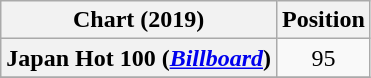<table class="wikitable plainrowheaders" style="text-align:center">
<tr>
<th scope="col">Chart (2019)</th>
<th scope="col">Position</th>
</tr>
<tr>
<th scope="row">Japan Hot 100 (<em><a href='#'>Billboard</a></em>)</th>
<td>95</td>
</tr>
<tr>
</tr>
</table>
